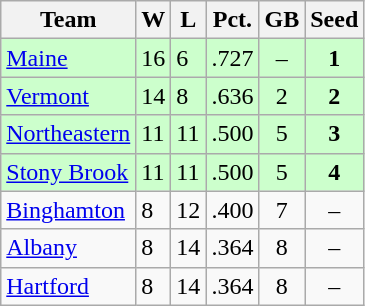<table class=wikitable>
<tr>
<th>Team</th>
<th>W</th>
<th>L</th>
<th>Pct.</th>
<th>GB</th>
<th>Seed</th>
</tr>
<tr bgcolor=#ccffcc>
<td><a href='#'>Maine</a></td>
<td>16</td>
<td>6</td>
<td>.727</td>
<td style="text-align:center;">–</td>
<td style="text-align:center;"><strong>1</strong></td>
</tr>
<tr bgcolor=#ccffcc>
<td><a href='#'>Vermont</a></td>
<td>14</td>
<td>8</td>
<td>.636</td>
<td style="text-align:center;">2</td>
<td style="text-align:center;"><strong>2</strong></td>
</tr>
<tr bgcolor=#ccffcc>
<td><a href='#'>Northeastern</a></td>
<td>11</td>
<td>11</td>
<td>.500</td>
<td style="text-align:center;">5</td>
<td style="text-align:center;"><strong>3</strong></td>
</tr>
<tr bgcolor=#ccffcc>
<td><a href='#'>Stony Brook</a></td>
<td>11</td>
<td>11</td>
<td>.500</td>
<td style="text-align:center;">5</td>
<td style="text-align:center;"><strong>4</strong></td>
</tr>
<tr>
<td><a href='#'>Binghamton</a></td>
<td>8</td>
<td>12</td>
<td>.400</td>
<td style="text-align:center;">7</td>
<td style="text-align:center;">–</td>
</tr>
<tr>
<td><a href='#'>Albany</a></td>
<td>8</td>
<td>14</td>
<td>.364</td>
<td style="text-align:center;">8</td>
<td style="text-align:center;">–</td>
</tr>
<tr>
<td><a href='#'>Hartford</a></td>
<td>8</td>
<td>14</td>
<td>.364</td>
<td style="text-align:center;">8</td>
<td style="text-align:center;">–</td>
</tr>
</table>
